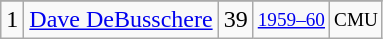<table class="wikitable">
<tr>
</tr>
<tr>
<td>1</td>
<td><a href='#'>Dave DeBusschere</a></td>
<td>39</td>
<td style="font-size:80%;"><a href='#'>1959–60</a></td>
<td style="font-size:80%;">CMU</td>
</tr>
</table>
